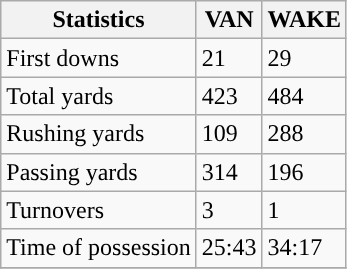<table class="wikitable" style="float: left;">
<tr>
<th>Statistics</th>
<th>VAN</th>
<th>WAKE</th>
</tr>
<tr>
<td>First downs</td>
<td>21</td>
<td>29</td>
</tr>
<tr>
<td>Total yards</td>
<td>423</td>
<td>484</td>
</tr>
<tr>
<td>Rushing yards</td>
<td>109</td>
<td>288</td>
</tr>
<tr>
<td>Passing yards</td>
<td>314</td>
<td>196</td>
</tr>
<tr>
<td>Turnovers</td>
<td>3</td>
<td>1</td>
</tr>
<tr>
<td>Time of possession</td>
<td>25:43</td>
<td>34:17</td>
</tr>
<tr>
</tr>
</table>
